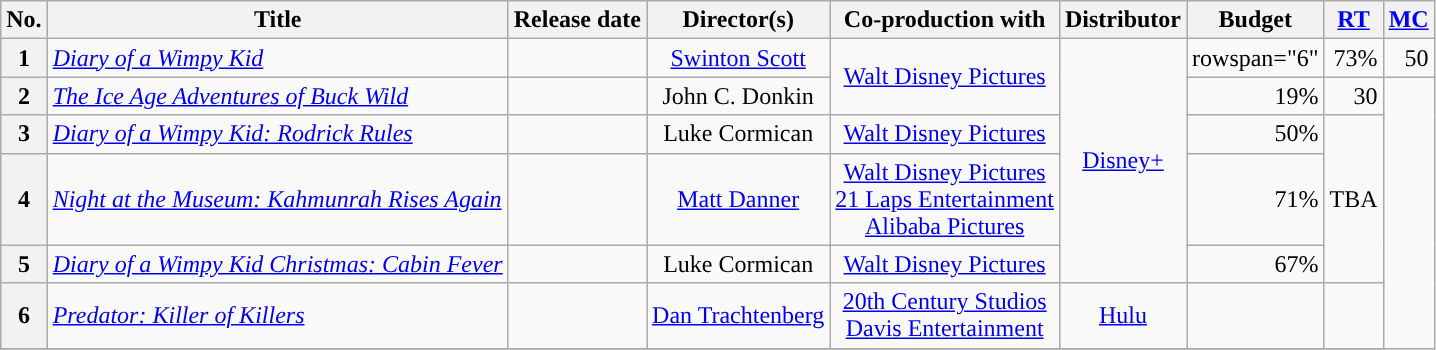<table class="wikitable sortable plainrowheaders" style="text-align: right;">
<tr>
<th scope="col">No.</th>
<th scope="col">Title</th>
<th scope="col">Release date</th>
<th scope="col">Director(s)</th>
<th scope="col">Co-production with</th>
<th scope="col">Distributor</th>
<th scope="col">Budget</th>
<th scope="col"><a href='#'>RT</a></th>
<th scope="col"><a href='#'>MC</a></th>
</tr>
<tr>
<th>1</th>
<td align="left"><em><a href='#'>Diary of a Wimpy Kid</a></em></td>
<td style="text-align:center;"></td>
<td style="text-align:center "><a href='#'>Swinton Scott</a></td>
<td rowspan="2" style="text-align:center;"><a href='#'>Walt Disney Pictures</a></td>
<td rowspan="5" style="text-align:center" ;><a href='#'>Disney+</a></td>
<td>rowspan="6" </td>
<td>73%</td>
<td>50</td>
</tr>
<tr>
<th>2</th>
<td align="left"><em><a href='#'>The Ice Age Adventures of Buck Wild</a></em></td>
<td style="text-align:center;"></td>
<td style="text-align:center">John C. Donkin</td>
<td>19%</td>
<td>30</td>
</tr>
<tr>
<th>3</th>
<td align="left"><em><a href='#'>Diary of a Wimpy Kid: Rodrick Rules</a></em></td>
<td style="text-align:center;"></td>
<td style="text-align:center ">Luke Cormican</td>
<td style="text-align:center;"><a href='#'>Walt Disney Pictures</a></td>
<td>50%</td>
<td rowspan="3"  style="text-align:center;">TBA</td>
</tr>
<tr>
<th>4</th>
<td align="left"><em><a href='#'>Night at the Museum: Kahmunrah Rises Again</a></em></td>
<td style="text-align:center;"></td>
<td style="text-align:center "><a href='#'>Matt Danner</a></td>
<td style="text-align:center;"><a href='#'>Walt Disney Pictures</a><br><a href='#'>21 Laps Entertainment</a><br><a href='#'>Alibaba Pictures</a></td>
<td>71%</td>
</tr>
<tr>
<th>5</th>
<td align="left"><em><a href='#'>Diary of a Wimpy Kid Christmas: Cabin Fever</a></em></td>
<td style="text-align:center;"></td>
<td style="text-align:center ">Luke Cormican</td>
<td style="text-align:center;"><a href='#'>Walt Disney Pictures</a></td>
<td>67%</td>
</tr>
<tr>
<th>6</th>
<td align="left"><em><a href='#'>Predator: Killer of Killers</a></em></td>
<td style="text-align:center;"></td>
<td style="text-align:center "><a href='#'>Dan Trachtenberg</a></td>
<td style="text-align:center;"><a href='#'>20th Century Studios</a><br><a href='#'>Davis Entertainment</a></td>
<td align="center"><a href='#'>Hulu</a></td>
<td></td>
<td></td>
</tr>
<tr>
</tr>
</table>
